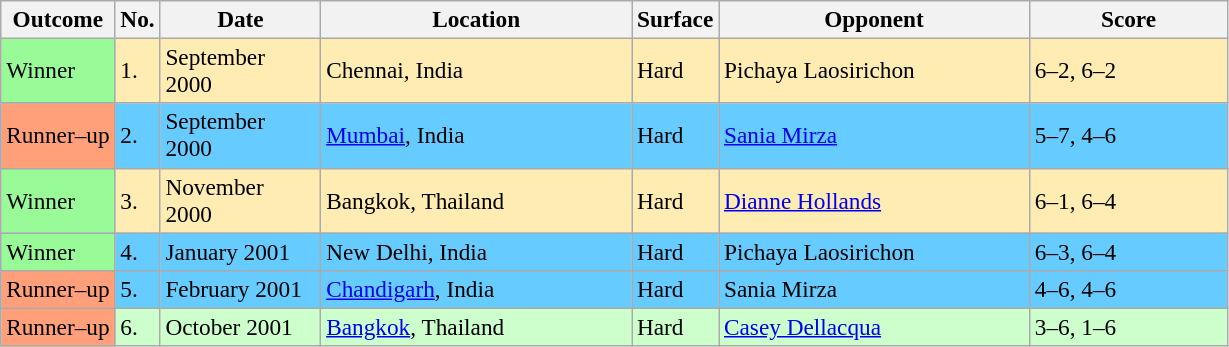<table class="sortable wikitable" style=font-size:97%>
<tr>
<th>Outcome</th>
<th>No.</th>
<th width=100>Date</th>
<th width=200>Location</th>
<th>Surface</th>
<th width=200>Opponent</th>
<th width=125>Score</th>
</tr>
<tr bgcolor=#ffecb2>
<td bgcolor=#98fb98>Winner</td>
<td>1.</td>
<td>September 2000</td>
<td>Chennai, India</td>
<td>Hard</td>
<td> Pichaya Laosirichon</td>
<td>6–2, 6–2</td>
</tr>
<tr bgcolor=#66CCFF>
<td style="background:#ffa07a;">Runner–up</td>
<td>2.</td>
<td>September 2000</td>
<td><a href='#'>Mumbai</a>, India</td>
<td>Hard</td>
<td> <a href='#'>Sania Mirza</a></td>
<td>5–7, 4–6</td>
</tr>
<tr bgcolor=#ffecb2>
<td bgcolor=#98fb98>Winner</td>
<td>3.</td>
<td>November 2000</td>
<td>Bangkok, Thailand</td>
<td>Hard</td>
<td> <a href='#'>Dianne Hollands</a></td>
<td>6–1, 6–4</td>
</tr>
<tr bgcolor=#66CCFF>
<td bgcolor=#98fb98>Winner</td>
<td>4.</td>
<td>January 2001</td>
<td>New Delhi, India</td>
<td>Hard</td>
<td> Pichaya Laosirichon</td>
<td>6–3, 6–4</td>
</tr>
<tr bgcolor=#66CCFF>
<td style="background:#ffa07a;">Runner–up</td>
<td>5.</td>
<td>February 2001</td>
<td><a href='#'>Chandigarh</a>, India</td>
<td>Hard</td>
<td> Sania Mirza</td>
<td>4–6, 4–6</td>
</tr>
<tr bgcolor=#CCFFCC>
<td style="background:#ffa07a;">Runner–up</td>
<td>6.</td>
<td>October 2001</td>
<td><a href='#'>Bangkok</a>, Thailand</td>
<td>Hard</td>
<td> <a href='#'>Casey Dellacqua</a></td>
<td>3–6, 1–6</td>
</tr>
</table>
